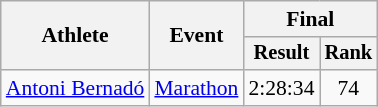<table class="wikitable" style="font-size:90%">
<tr>
<th rowspan="2">Athlete</th>
<th rowspan="2">Event</th>
<th colspan="2">Final</th>
</tr>
<tr style="font-size:95%">
<th>Result</th>
<th>Rank</th>
</tr>
<tr align=center>
<td align=left><a href='#'>Antoni Bernadó</a></td>
<td align=left><a href='#'>Marathon</a></td>
<td>2:28:34</td>
<td>74</td>
</tr>
</table>
